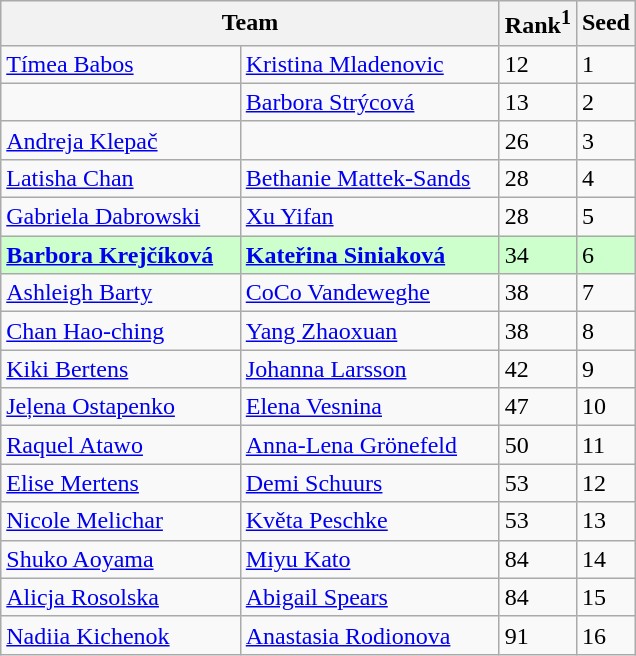<table class="wikitable sortable collapsible uncollapsed ">
<tr>
<th width="325" colspan=2>Team</th>
<th>Rank<sup>1</sup></th>
<th>Seed</th>
</tr>
<tr>
<td> <a href='#'>Tímea Babos</a></td>
<td> <a href='#'>Kristina Mladenovic</a></td>
<td>12</td>
<td>1</td>
</tr>
<tr>
<td></td>
<td> <a href='#'>Barbora Strýcová</a></td>
<td>13</td>
<td>2</td>
</tr>
<tr>
<td> <a href='#'>Andreja Klepač</a></td>
<td></td>
<td>26</td>
<td>3</td>
</tr>
<tr>
<td> <a href='#'>Latisha Chan</a></td>
<td> <a href='#'>Bethanie Mattek-Sands</a></td>
<td>28</td>
<td>4</td>
</tr>
<tr>
<td> <a href='#'>Gabriela Dabrowski</a></td>
<td> <a href='#'>Xu Yifan</a></td>
<td>28</td>
<td>5</td>
</tr>
<tr style="background:#cfc;">
<td><strong> <a href='#'>Barbora Krejčíková</a></strong></td>
<td><strong> <a href='#'>Kateřina Siniaková</a></strong></td>
<td>34</td>
<td>6</td>
</tr>
<tr>
<td> <a href='#'>Ashleigh Barty</a></td>
<td> <a href='#'>CoCo Vandeweghe</a></td>
<td>38</td>
<td>7</td>
</tr>
<tr>
<td> <a href='#'>Chan Hao-ching</a></td>
<td> <a href='#'>Yang Zhaoxuan</a></td>
<td>38</td>
<td>8</td>
</tr>
<tr>
<td> <a href='#'>Kiki Bertens</a></td>
<td> <a href='#'>Johanna Larsson</a></td>
<td>42</td>
<td>9</td>
</tr>
<tr>
<td> <a href='#'>Jeļena Ostapenko</a></td>
<td> <a href='#'>Elena Vesnina</a></td>
<td>47</td>
<td>10</td>
</tr>
<tr>
<td> <a href='#'>Raquel Atawo</a></td>
<td> <a href='#'>Anna-Lena Grönefeld</a></td>
<td>50</td>
<td>11</td>
</tr>
<tr>
<td> <a href='#'>Elise Mertens</a></td>
<td> <a href='#'>Demi Schuurs</a></td>
<td>53</td>
<td>12</td>
</tr>
<tr>
<td> <a href='#'>Nicole Melichar</a></td>
<td> <a href='#'>Květa Peschke</a></td>
<td>53</td>
<td>13</td>
</tr>
<tr>
<td> <a href='#'>Shuko Aoyama</a></td>
<td> <a href='#'>Miyu Kato</a></td>
<td>84</td>
<td>14</td>
</tr>
<tr>
<td> <a href='#'>Alicja Rosolska</a></td>
<td> <a href='#'>Abigail Spears</a></td>
<td>84</td>
<td>15</td>
</tr>
<tr>
<td> <a href='#'>Nadiia Kichenok</a></td>
<td> <a href='#'>Anastasia Rodionova</a></td>
<td>91</td>
<td>16</td>
</tr>
</table>
